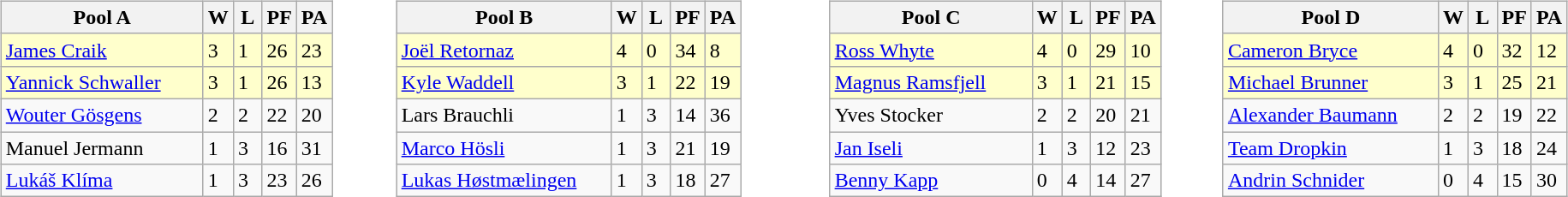<table>
<tr>
<td valign=top width=10%><br><table class=wikitable>
<tr>
<th width=150>Pool A</th>
<th width=15>W</th>
<th width=15>L</th>
<th width=15>PF</th>
<th width=15>PA</th>
</tr>
<tr bgcolor=#ffffcc>
<td> <a href='#'>James Craik</a></td>
<td>3</td>
<td>1</td>
<td>26</td>
<td>23</td>
</tr>
<tr bgcolor=#ffffcc>
<td> <a href='#'>Yannick Schwaller</a></td>
<td>3</td>
<td>1</td>
<td>26</td>
<td>13</td>
</tr>
<tr>
<td> <a href='#'>Wouter Gösgens</a></td>
<td>2</td>
<td>2</td>
<td>22</td>
<td>20</td>
</tr>
<tr>
<td> Manuel Jermann</td>
<td>1</td>
<td>3</td>
<td>16</td>
<td>31</td>
</tr>
<tr>
<td> <a href='#'>Lukáš Klíma</a></td>
<td>1</td>
<td>3</td>
<td>23</td>
<td>26</td>
</tr>
</table>
</td>
<td valign=top width=10%><br><table class=wikitable>
<tr>
<th width=160>Pool B</th>
<th width=15>W</th>
<th width=15>L</th>
<th width=15>PF</th>
<th width=15>PA</th>
</tr>
<tr bgcolor=#ffffcc>
<td> <a href='#'>Joël Retornaz</a></td>
<td>4</td>
<td>0</td>
<td>34</td>
<td>8</td>
</tr>
<tr bgcolor=#ffffcc>
<td> <a href='#'>Kyle Waddell</a></td>
<td>3</td>
<td>1</td>
<td>22</td>
<td>19</td>
</tr>
<tr>
<td> Lars Brauchli</td>
<td>1</td>
<td>3</td>
<td>14</td>
<td>36</td>
</tr>
<tr>
<td> <a href='#'>Marco Hösli</a></td>
<td>1</td>
<td>3</td>
<td>21</td>
<td>19</td>
</tr>
<tr>
<td> <a href='#'>Lukas Høstmælingen</a></td>
<td>1</td>
<td>3</td>
<td>18</td>
<td>27</td>
</tr>
</table>
</td>
<td valign=top width=10%><br><table class=wikitable>
<tr>
<th width=150>Pool C</th>
<th width=15>W</th>
<th width=15>L</th>
<th width=15>PF</th>
<th width=15>PA</th>
</tr>
<tr bgcolor=#ffffcc>
<td> <a href='#'>Ross Whyte</a></td>
<td>4</td>
<td>0</td>
<td>29</td>
<td>10</td>
</tr>
<tr bgcolor=#ffffcc>
<td> <a href='#'>Magnus Ramsfjell</a></td>
<td>3</td>
<td>1</td>
<td>21</td>
<td>15</td>
</tr>
<tr>
<td> Yves Stocker</td>
<td>2</td>
<td>2</td>
<td>20</td>
<td>21</td>
</tr>
<tr>
<td> <a href='#'>Jan Iseli</a></td>
<td>1</td>
<td>3</td>
<td>12</td>
<td>23</td>
</tr>
<tr>
<td> <a href='#'>Benny Kapp</a></td>
<td>0</td>
<td>4</td>
<td>14</td>
<td>27</td>
</tr>
</table>
</td>
<td valign=top width=10%><br><table class=wikitable>
<tr>
<th width=160>Pool D</th>
<th width=15>W</th>
<th width=15>L</th>
<th width=15>PF</th>
<th width=15>PA</th>
</tr>
<tr bgcolor=#ffffcc>
<td> <a href='#'>Cameron Bryce</a></td>
<td>4</td>
<td>0</td>
<td>32</td>
<td>12</td>
</tr>
<tr bgcolor=#ffffcc>
<td> <a href='#'>Michael Brunner</a></td>
<td>3</td>
<td>1</td>
<td>25</td>
<td>21</td>
</tr>
<tr>
<td> <a href='#'>Alexander Baumann</a></td>
<td>2</td>
<td>2</td>
<td>19</td>
<td>22</td>
</tr>
<tr>
<td> <a href='#'>Team Dropkin</a></td>
<td>1</td>
<td>3</td>
<td>18</td>
<td>24</td>
</tr>
<tr>
<td> <a href='#'>Andrin Schnider</a></td>
<td>0</td>
<td>4</td>
<td>15</td>
<td>30</td>
</tr>
</table>
</td>
</tr>
</table>
